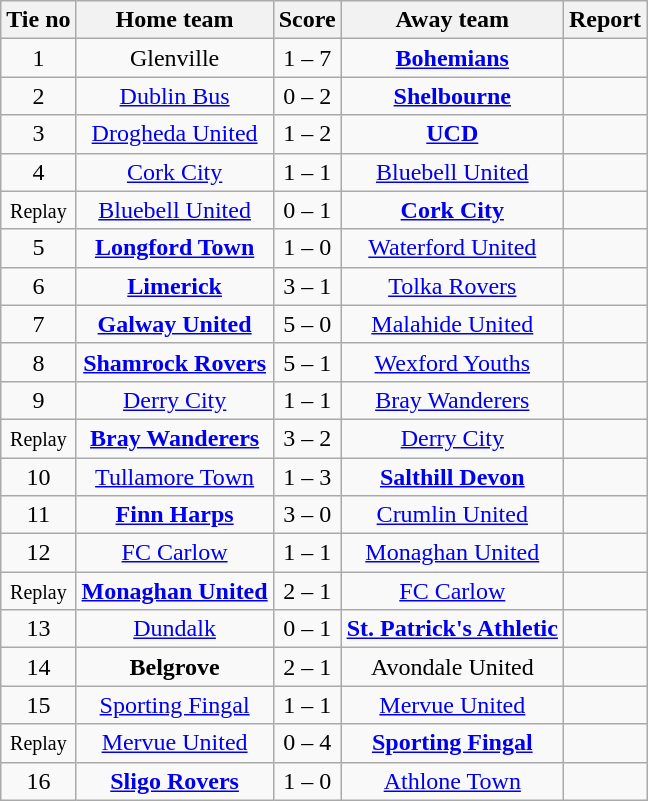<table class="wikitable" style="text-align: center">
<tr>
<th>Tie no</th>
<th>Home team</th>
<th>Score</th>
<th>Away team</th>
<th>Report</th>
</tr>
<tr>
<td>1</td>
<td>Glenville</td>
<td>1 – 7</td>
<td><strong><a href='#'>Bohemians</a></strong></td>
<td></td>
</tr>
<tr>
<td>2</td>
<td><a href='#'>Dublin Bus</a></td>
<td>0 – 2</td>
<td><strong><a href='#'>Shelbourne</a></strong></td>
<td></td>
</tr>
<tr>
<td>3</td>
<td><a href='#'>Drogheda United</a></td>
<td>1 – 2</td>
<td><strong><a href='#'>UCD</a></strong></td>
<td></td>
</tr>
<tr>
<td>4</td>
<td><a href='#'>Cork City</a></td>
<td>1 – 1</td>
<td><a href='#'>Bluebell United</a></td>
<td></td>
</tr>
<tr>
<td><small>Replay</small></td>
<td><a href='#'>Bluebell United</a></td>
<td>0 – 1</td>
<td><strong><a href='#'>Cork City</a></strong></td>
<td></td>
</tr>
<tr>
<td>5</td>
<td><strong><a href='#'>Longford Town</a></strong></td>
<td>1 – 0</td>
<td><a href='#'>Waterford United</a></td>
<td></td>
</tr>
<tr>
<td>6</td>
<td><strong><a href='#'>Limerick</a></strong></td>
<td>3 – 1</td>
<td><a href='#'>Tolka Rovers</a></td>
<td></td>
</tr>
<tr>
<td>7</td>
<td><strong><a href='#'>Galway United</a></strong></td>
<td>5 – 0</td>
<td><a href='#'>Malahide United</a></td>
<td></td>
</tr>
<tr>
<td>8</td>
<td><strong><a href='#'>Shamrock Rovers</a></strong></td>
<td>5 – 1</td>
<td><a href='#'>Wexford Youths</a></td>
<td></td>
</tr>
<tr>
<td>9</td>
<td><a href='#'>Derry City</a></td>
<td>1 – 1</td>
<td><a href='#'>Bray Wanderers</a></td>
<td></td>
</tr>
<tr>
<td><small>Replay</small></td>
<td><strong><a href='#'>Bray Wanderers</a></strong></td>
<td>3 – 2</td>
<td><a href='#'>Derry City</a></td>
<td></td>
</tr>
<tr>
<td>10</td>
<td><a href='#'>Tullamore Town</a></td>
<td>1 – 3</td>
<td><strong><a href='#'>Salthill Devon</a></strong></td>
<td></td>
</tr>
<tr>
<td>11</td>
<td><strong><a href='#'>Finn Harps</a></strong></td>
<td>3 – 0</td>
<td><a href='#'>Crumlin United</a></td>
<td></td>
</tr>
<tr>
<td>12</td>
<td><a href='#'>FC Carlow</a></td>
<td>1 – 1</td>
<td><a href='#'>Monaghan United</a></td>
<td></td>
</tr>
<tr>
<td><small>Replay</small></td>
<td><strong><a href='#'>Monaghan United</a></strong></td>
<td>2 – 1</td>
<td><a href='#'>FC Carlow</a></td>
<td></td>
</tr>
<tr>
<td>13</td>
<td><a href='#'>Dundalk</a></td>
<td>0 – 1</td>
<td><strong><a href='#'>St. Patrick's Athletic</a></strong></td>
<td></td>
</tr>
<tr>
<td>14</td>
<td><strong>Belgrove</strong></td>
<td>2 – 1</td>
<td>Avondale United</td>
<td></td>
</tr>
<tr>
<td>15</td>
<td><a href='#'>Sporting Fingal</a></td>
<td>1 – 1</td>
<td><a href='#'>Mervue United</a></td>
<td></td>
</tr>
<tr>
<td><small>Replay</small></td>
<td><a href='#'>Mervue United</a></td>
<td>0 – 4</td>
<td><strong><a href='#'>Sporting Fingal</a></strong></td>
<td></td>
</tr>
<tr>
<td>16</td>
<td><strong><a href='#'>Sligo Rovers</a></strong></td>
<td>1 – 0</td>
<td><a href='#'>Athlone Town</a></td>
<td></td>
</tr>
</table>
